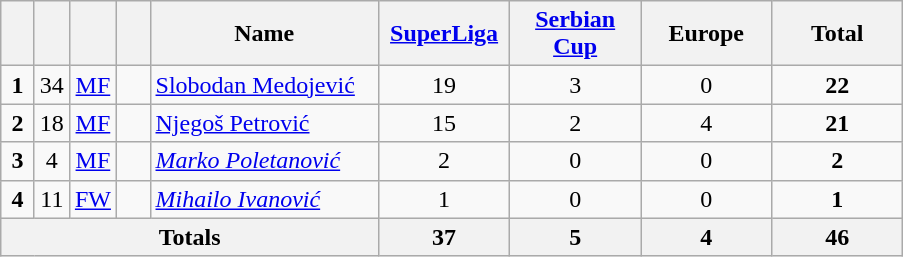<table class="wikitable" style="text-align:center">
<tr>
<th width="15"></th>
<th width="15"></th>
<th width="15"></th>
<th width="15"></th>
<th width="145">Name</th>
<th width="80"><a href='#'>SuperLiga</a></th>
<th width="80"><a href='#'>Serbian Cup</a></th>
<th width="80">Europe</th>
<th width="80">Total</th>
</tr>
<tr>
<td><strong>1</strong></td>
<td>34</td>
<td><a href='#'>MF</a></td>
<td></td>
<td align="left"><a href='#'>Slobodan Medojević</a></td>
<td>19</td>
<td>3</td>
<td>0</td>
<td><strong>22</strong></td>
</tr>
<tr>
<td><strong>2</strong></td>
<td>18</td>
<td><a href='#'>MF</a></td>
<td></td>
<td align="left"><a href='#'>Njegoš Petrović</a></td>
<td>15</td>
<td>2</td>
<td>4</td>
<td><strong>21</strong></td>
</tr>
<tr>
<td><strong>3</strong></td>
<td>4</td>
<td><a href='#'>MF</a></td>
<td></td>
<td align="left"><a href='#'><em>Marko Poletanović</em></a></td>
<td>2</td>
<td>0</td>
<td>0</td>
<td><strong>2</strong></td>
</tr>
<tr>
<td><strong>4</strong></td>
<td>11</td>
<td><a href='#'>FW</a></td>
<td></td>
<td align="left"><a href='#'><em>Mihailo Ivanović</em></a></td>
<td>1</td>
<td>0</td>
<td>0</td>
<td><strong>1</strong></td>
</tr>
<tr>
<th colspan="5">Totals</th>
<th>37</th>
<th>5</th>
<th>4</th>
<th>46</th>
</tr>
</table>
